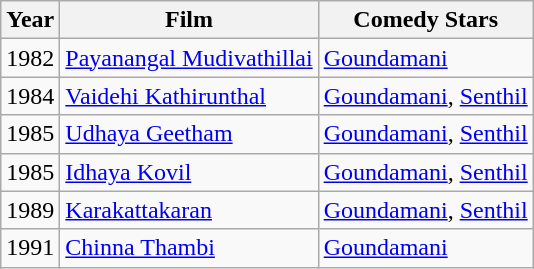<table class="wikitable">
<tr>
<th>Year</th>
<th>Film</th>
<th>Comedy Stars</th>
</tr>
<tr>
<td>1982</td>
<td><a href='#'>Payanangal Mudivathillai</a></td>
<td><a href='#'>Goundamani</a></td>
</tr>
<tr>
<td>1984</td>
<td><a href='#'>Vaidehi Kathirunthal</a></td>
<td><a href='#'>Goundamani</a>, <a href='#'>Senthil</a></td>
</tr>
<tr>
<td>1985</td>
<td><a href='#'>Udhaya Geetham</a></td>
<td><a href='#'>Goundamani</a>, <a href='#'>Senthil</a></td>
</tr>
<tr>
<td>1985</td>
<td><a href='#'>Idhaya Kovil</a></td>
<td><a href='#'>Goundamani</a>, <a href='#'>Senthil</a></td>
</tr>
<tr>
<td>1989</td>
<td><a href='#'>Karakattakaran</a></td>
<td><a href='#'>Goundamani</a>, <a href='#'>Senthil</a></td>
</tr>
<tr>
<td>1991</td>
<td><a href='#'>Chinna Thambi</a></td>
<td><a href='#'>Goundamani</a></td>
</tr>
</table>
